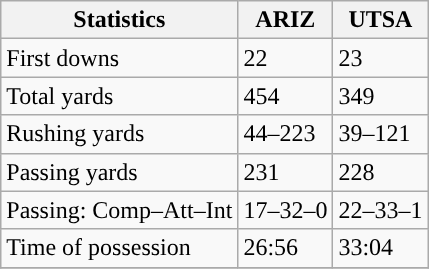<table class="wikitable" style="float: left;">
<tr>
<th>Statistics</th>
<th>ARIZ</th>
<th>UTSA</th>
</tr>
<tr>
<td>First downs</td>
<td>22</td>
<td>23</td>
</tr>
<tr>
<td>Total yards</td>
<td>454</td>
<td>349</td>
</tr>
<tr>
<td>Rushing yards</td>
<td>44–223</td>
<td>39–121</td>
</tr>
<tr>
<td>Passing yards</td>
<td>231</td>
<td>228</td>
</tr>
<tr>
<td>Passing: Comp–Att–Int</td>
<td>17–32–0</td>
<td>22–33–1</td>
</tr>
<tr>
<td>Time of possession</td>
<td>26:56</td>
<td>33:04</td>
</tr>
<tr>
</tr>
</table>
